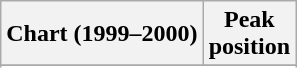<table class="wikitable sortable plainrowheaders" style="text-align:center">
<tr>
<th scope="col">Chart (1999–2000)</th>
<th scope="col">Peak<br>position</th>
</tr>
<tr>
</tr>
<tr>
</tr>
<tr>
</tr>
<tr>
</tr>
</table>
